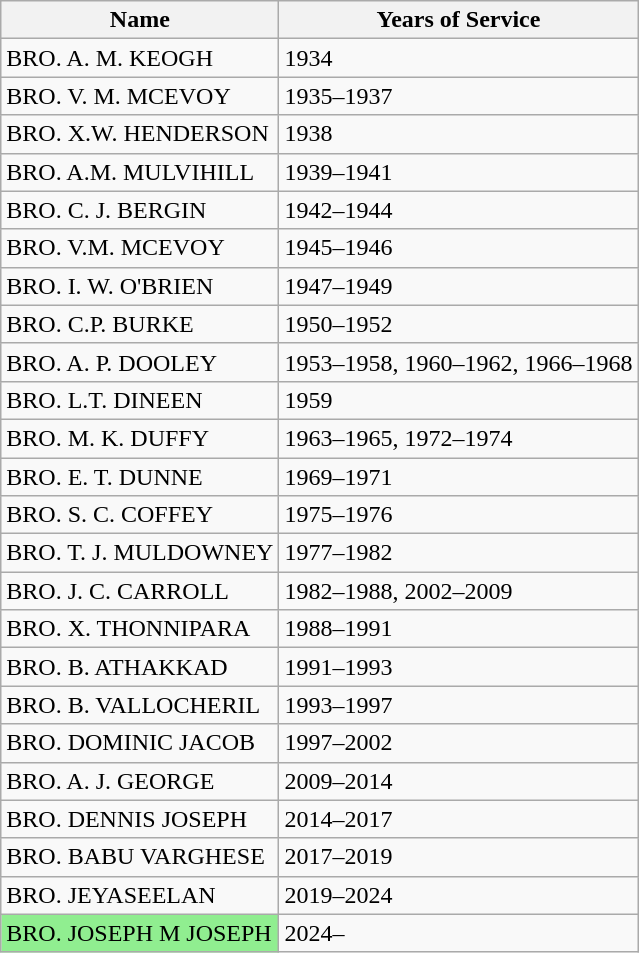<table class="wikitable">
<tr>
<th>Name</th>
<th>Years of Service</th>
</tr>
<tr>
<td>BRO. A. M. KEOGH</td>
<td>1934</td>
</tr>
<tr>
<td>BRO. V. M. MCEVOY</td>
<td>1935–1937</td>
</tr>
<tr>
<td>BRO. X.W. HENDERSON</td>
<td>1938</td>
</tr>
<tr>
<td>BRO. A.M. MULVIHILL</td>
<td>1939–1941</td>
</tr>
<tr>
<td>BRO. C. J. BERGIN</td>
<td>1942–1944</td>
</tr>
<tr>
<td>BRO. V.M. MCEVOY</td>
<td>1945–1946</td>
</tr>
<tr>
<td>BRO. I. W. O'BRIEN</td>
<td>1947–1949</td>
</tr>
<tr>
<td>BRO. C.P. BURKE</td>
<td>1950–1952</td>
</tr>
<tr>
<td>BRO. A. P. DOOLEY</td>
<td>1953–1958, 1960–1962, 1966–1968</td>
</tr>
<tr>
<td>BRO. L.T. DINEEN</td>
<td>1959</td>
</tr>
<tr>
<td>BRO. M. K. DUFFY</td>
<td>1963–1965, 1972–1974</td>
</tr>
<tr>
<td>BRO. E. T. DUNNE</td>
<td>1969–1971</td>
</tr>
<tr>
<td>BRO. S. C. COFFEY</td>
<td>1975–1976</td>
</tr>
<tr>
<td>BRO. T. J. MULDOWNEY</td>
<td>1977–1982</td>
</tr>
<tr>
<td>BRO. J. C. CARROLL</td>
<td>1982–1988, 2002–2009</td>
</tr>
<tr>
<td>BRO. X. THONNIPARA</td>
<td>1988–1991</td>
</tr>
<tr>
<td>BRO. B. ATHAKKAD</td>
<td>1991–1993</td>
</tr>
<tr>
<td>BRO. B. VALLOCHERIL</td>
<td>1993–1997</td>
</tr>
<tr>
<td>BRO. DOMINIC JACOB</td>
<td>1997–2002</td>
</tr>
<tr>
<td>BRO. A. J. GEORGE</td>
<td>2009–2014</td>
</tr>
<tr>
<td>BRO. DENNIS JOSEPH</td>
<td>2014–2017</td>
</tr>
<tr>
<td>BRO. BABU VARGHESE</td>
<td>2017–2019</td>
</tr>
<tr>
<td>BRO. JEYASEELAN</td>
<td>2019–2024</td>
</tr>
<tr>
<td style="background-color:#90EE90;">BRO. JOSEPH M JOSEPH</td>
<td>2024–</td>
</tr>
</table>
